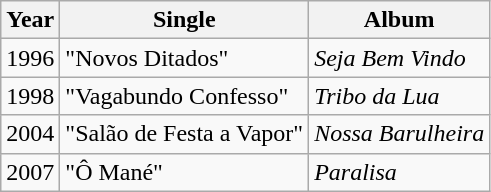<table class="wikitable">
<tr>
<th>Year</th>
<th>Single</th>
<th>Album</th>
</tr>
<tr>
<td>1996</td>
<td>"Novos Ditados"</td>
<td><em>Seja Bem Vindo</em></td>
</tr>
<tr>
<td>1998</td>
<td>"Vagabundo Confesso"</td>
<td><em>Tribo da Lua</em></td>
</tr>
<tr>
<td>2004</td>
<td>"Salão de Festa a Vapor"</td>
<td><em>Nossa Barulheira</em></td>
</tr>
<tr>
<td>2007</td>
<td>"Ô Mané"</td>
<td><em>Paralisa</em></td>
</tr>
</table>
